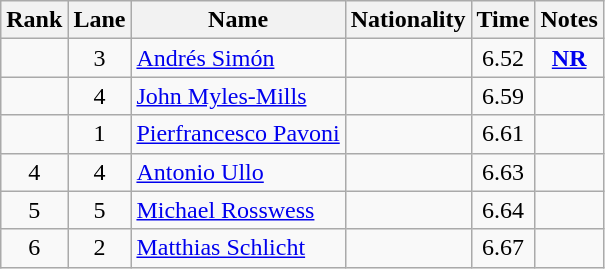<table class="wikitable sortable" style="text-align:center">
<tr>
<th>Rank</th>
<th>Lane</th>
<th>Name</th>
<th>Nationality</th>
<th>Time</th>
<th>Notes</th>
</tr>
<tr>
<td></td>
<td>3</td>
<td align="left"><a href='#'>Andrés Simón</a></td>
<td align=left></td>
<td>6.52</td>
<td><strong><a href='#'>NR</a></strong></td>
</tr>
<tr>
<td></td>
<td>4</td>
<td align="left"><a href='#'>John Myles-Mills</a></td>
<td align=left></td>
<td>6.59</td>
<td></td>
</tr>
<tr>
<td></td>
<td>1</td>
<td align="left"><a href='#'>Pierfrancesco Pavoni</a></td>
<td align=left></td>
<td>6.61</td>
<td></td>
</tr>
<tr>
<td>4</td>
<td>4</td>
<td align="left"><a href='#'>Antonio Ullo</a></td>
<td align=left></td>
<td>6.63</td>
<td></td>
</tr>
<tr>
<td>5</td>
<td>5</td>
<td align="left"><a href='#'>Michael Rosswess</a></td>
<td align=left></td>
<td>6.64</td>
<td></td>
</tr>
<tr>
<td>6</td>
<td>2</td>
<td align="left"><a href='#'>Matthias Schlicht</a></td>
<td align=left></td>
<td>6.67</td>
<td></td>
</tr>
</table>
